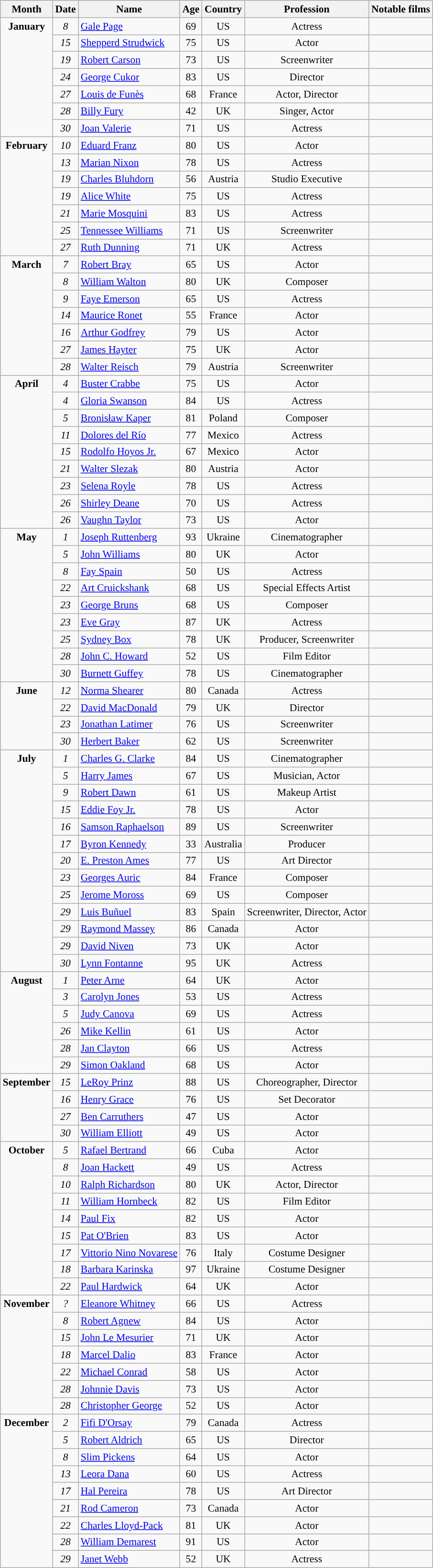<table class="wikitable sortable" style="font-size:90%;">
<tr style="background:#dae3e7; text-align:center;">
<th>Month</th>
<th>Date</th>
<th>Name</th>
<th>Age</th>
<th>Country</th>
<th>Profession</th>
<th>Notable films</th>
</tr>
<tr>
<td rowspan=7 style="text-align:center; vertical-align:top;"><strong>January</strong></td>
<td style="text-align:center;"><em>8</em></td>
<td><a href='#'>Gale Page</a></td>
<td style="text-align:center;">69</td>
<td style="text-align:center;">US</td>
<td style="text-align:center;">Actress</td>
<td></td>
</tr>
<tr>
<td style="text-align:center;"><em>15</em></td>
<td><a href='#'>Shepperd Strudwick</a></td>
<td style="text-align:center;">75</td>
<td style="text-align:center;">US</td>
<td style="text-align:center;">Actor</td>
<td></td>
</tr>
<tr>
<td style="text-align:center;"><em>19</em></td>
<td><a href='#'>Robert Carson</a></td>
<td style="text-align:center;">73</td>
<td style="text-align:center;">US</td>
<td style="text-align:center;">Screenwriter</td>
<td></td>
</tr>
<tr>
<td style="text-align:center;"><em>24</em></td>
<td><a href='#'>George Cukor</a></td>
<td style="text-align:center;">83</td>
<td style="text-align:center;">US</td>
<td style="text-align:center;">Director</td>
<td></td>
</tr>
<tr>
<td style="text-align:center;"><em>27</em></td>
<td><a href='#'>Louis de Funès</a></td>
<td style="text-align:center;">68</td>
<td style="text-align:center;">France</td>
<td style="text-align:center;">Actor, Director</td>
<td></td>
</tr>
<tr>
<td style="text-align:center;"><em>28</em></td>
<td><a href='#'>Billy Fury</a></td>
<td style="text-align:center;">42</td>
<td style="text-align:center;">UK</td>
<td style="text-align:center;">Singer, Actor</td>
<td></td>
</tr>
<tr>
<td style="text-align:center;"><em>30</em></td>
<td><a href='#'>Joan Valerie</a></td>
<td style="text-align:center;">71</td>
<td style="text-align:center;">US</td>
<td style="text-align:center;">Actress</td>
<td></td>
</tr>
<tr>
<td rowspan=7 style="text-align:center; vertical-align:top;"><strong>February</strong></td>
<td style="text-align:center;"><em>10</em></td>
<td><a href='#'>Eduard Franz</a></td>
<td style="text-align:center;">80</td>
<td style="text-align:center;">US</td>
<td style="text-align:center;">Actor</td>
<td></td>
</tr>
<tr>
<td style="text-align:center;"><em>13</em></td>
<td><a href='#'>Marian Nixon</a></td>
<td style="text-align:center;">78</td>
<td style="text-align:center;">US</td>
<td style="text-align:center;">Actress</td>
<td></td>
</tr>
<tr>
<td style="text-align:center;"><em>19</em></td>
<td><a href='#'>Charles Bluhdorn</a></td>
<td style="text-align:center;">56</td>
<td style="text-align:center;">Austria</td>
<td style="text-align:center;">Studio Executive</td>
<td></td>
</tr>
<tr>
<td style="text-align:center;"><em>19</em></td>
<td><a href='#'>Alice White</a></td>
<td style="text-align:center;">75</td>
<td style="text-align:center;">US</td>
<td style="text-align:center;">Actress</td>
<td></td>
</tr>
<tr>
<td style="text-align:center;"><em>21</em></td>
<td><a href='#'>Marie Mosquini</a></td>
<td style="text-align:center;">83</td>
<td style="text-align:center;">US</td>
<td style="text-align:center;">Actress</td>
<td></td>
</tr>
<tr>
<td style="text-align:center;"><em>25</em></td>
<td><a href='#'>Tennessee Williams</a></td>
<td style="text-align:center;">71</td>
<td style="text-align:center;">US</td>
<td style="text-align:center;">Screenwriter</td>
<td></td>
</tr>
<tr>
<td style="text-align:center;"><em>27</em></td>
<td><a href='#'>Ruth Dunning</a></td>
<td style="text-align:center;">71</td>
<td style="text-align:center;">UK</td>
<td style="text-align:center;">Actress</td>
<td></td>
</tr>
<tr>
<td rowspan=7 style="text-align:center; vertical-align:top;"><strong>March</strong></td>
<td style="text-align:center;"><em>7</em></td>
<td><a href='#'>Robert Bray</a></td>
<td style="text-align:center;">65</td>
<td style="text-align:center;">US</td>
<td style="text-align:center;">Actor</td>
<td></td>
</tr>
<tr>
<td style="text-align:center;"><em>8</em></td>
<td><a href='#'>William Walton</a></td>
<td style="text-align:center;">80</td>
<td style="text-align:center;">UK</td>
<td style="text-align:center;">Composer</td>
<td></td>
</tr>
<tr>
<td style="text-align:center;"><em>9</em></td>
<td><a href='#'>Faye Emerson</a></td>
<td style="text-align:center;">65</td>
<td style="text-align:center;">US</td>
<td style="text-align:center;">Actress</td>
<td></td>
</tr>
<tr>
<td style="text-align:center;"><em>14</em></td>
<td><a href='#'>Maurice Ronet</a></td>
<td style="text-align:center;">55</td>
<td style="text-align:center;">France</td>
<td style="text-align:center;">Actor</td>
<td></td>
</tr>
<tr>
<td style="text-align:center;"><em>16</em></td>
<td><a href='#'>Arthur Godfrey</a></td>
<td style="text-align:center;">79</td>
<td style="text-align:center;">US</td>
<td style="text-align:center;">Actor</td>
<td></td>
</tr>
<tr>
<td style="text-align:center;"><em>27</em></td>
<td><a href='#'>James Hayter</a></td>
<td style="text-align:center;">75</td>
<td style="text-align:center;">UK</td>
<td style="text-align:center;">Actor</td>
<td></td>
</tr>
<tr>
<td style="text-align:center;"><em>28</em></td>
<td><a href='#'>Walter Reisch</a></td>
<td style="text-align:center;">79</td>
<td style="text-align:center;">Austria</td>
<td style="text-align:center;">Screenwriter</td>
<td></td>
</tr>
<tr>
<td rowspan=9 style="text-align:center; vertical-align:top;"><strong>April</strong></td>
<td style="text-align:center;"><em>4</em></td>
<td><a href='#'>Buster Crabbe</a></td>
<td style="text-align:center;">75</td>
<td style="text-align:center;">US</td>
<td style="text-align:center;">Actor</td>
<td></td>
</tr>
<tr>
<td style="text-align:center;"><em>4</em></td>
<td><a href='#'>Gloria Swanson</a></td>
<td style="text-align:center;">84</td>
<td style="text-align:center;">US</td>
<td style="text-align:center;">Actress</td>
<td></td>
</tr>
<tr>
<td style="text-align:center;"><em>5</em></td>
<td><a href='#'>Bronisław Kaper</a></td>
<td style="text-align:center;">81</td>
<td style="text-align:center;">Poland</td>
<td style="text-align:center;">Composer</td>
<td></td>
</tr>
<tr>
<td style="text-align:center;"><em>11</em></td>
<td><a href='#'>Dolores del Río</a></td>
<td style="text-align:center;">77</td>
<td style="text-align:center;">Mexico</td>
<td style="text-align:center;">Actress</td>
<td></td>
</tr>
<tr>
<td style="text-align:center;"><em>15</em></td>
<td><a href='#'>Rodolfo Hoyos Jr.</a></td>
<td style="text-align:center;">67</td>
<td style="text-align:center;">Mexico</td>
<td style="text-align:center;">Actor</td>
<td></td>
</tr>
<tr>
<td style="text-align:center;"><em>21</em></td>
<td><a href='#'>Walter Slezak</a></td>
<td style="text-align:center;">80</td>
<td style="text-align:center;">Austria</td>
<td style="text-align:center;">Actor</td>
<td></td>
</tr>
<tr>
<td style="text-align:center;"><em>23</em></td>
<td><a href='#'>Selena Royle</a></td>
<td style="text-align:center;">78</td>
<td style="text-align:center;">US</td>
<td style="text-align:center;">Actress</td>
<td></td>
</tr>
<tr>
<td style="text-align:center;"><em>26</em></td>
<td><a href='#'>Shirley Deane</a></td>
<td style="text-align:center;">70</td>
<td style="text-align:center;">US</td>
<td style="text-align:center;">Actress</td>
<td></td>
</tr>
<tr>
<td style="text-align:center;"><em>26</em></td>
<td><a href='#'>Vaughn Taylor</a></td>
<td style="text-align:center;">73</td>
<td style="text-align:center;">US</td>
<td style="text-align:center;">Actor</td>
<td></td>
</tr>
<tr>
<td rowspan=9 style="text-align:center; vertical-align:top;"><strong>May</strong></td>
<td style="text-align:center;"><em>1</em></td>
<td><a href='#'>Joseph Ruttenberg</a></td>
<td style="text-align:center;">93</td>
<td style="text-align:center;">Ukraine</td>
<td style="text-align:center;">Cinematographer</td>
<td></td>
</tr>
<tr>
<td style="text-align:center;"><em>5</em></td>
<td><a href='#'>John Williams</a></td>
<td style="text-align:center;">80</td>
<td style="text-align:center;">UK</td>
<td style="text-align:center;">Actor</td>
<td></td>
</tr>
<tr>
<td style="text-align:center;"><em>8</em></td>
<td><a href='#'>Fay Spain</a></td>
<td style=text-align:center;">50</td>
<td style="text-align:center;">US</td>
<td style="text-align:center;">Actress</td>
<td></td>
</tr>
<tr>
<td style="text-align:center;"><em>22</em></td>
<td><a href='#'>Art Cruickshank</a></td>
<td style="text-align:center;">68</td>
<td style="text-align:center;">US</td>
<td style="text-align:center;">Special Effects Artist</td>
<td></td>
</tr>
<tr>
<td style="text-align:center;"><em>23</em></td>
<td><a href='#'>George Bruns</a></td>
<td style="text-align:center;">68</td>
<td style="text-align:center;">US</td>
<td style="text-align:center;">Composer</td>
<td></td>
</tr>
<tr>
<td style="text-align:center;"><em>23</em></td>
<td><a href='#'>Eve Gray</a></td>
<td style="text-align:center;">87</td>
<td style="text-align:center;">UK</td>
<td style="text-align:center;">Actress</td>
<td></td>
</tr>
<tr>
<td style="text-align:center;"><em>25</em></td>
<td><a href='#'>Sydney Box</a></td>
<td style="text-align:center;">78</td>
<td style="text-align:center;">UK</td>
<td style="text-align:center;">Producer, Screenwriter</td>
<td></td>
</tr>
<tr>
<td style="text-align:center;"><em>28</em></td>
<td><a href='#'>John C. Howard</a></td>
<td style="text-align:center;">52</td>
<td style="text-align:center;">US</td>
<td style="text-align:center;">Film Editor</td>
<td></td>
</tr>
<tr>
<td style="text-align:center;"><em>30</em></td>
<td><a href='#'>Burnett Guffey</a></td>
<td style=text-align:center;">78</td>
<td style="text-align:center;">US</td>
<td style="text-align:center;">Cinematographer</td>
<td></td>
</tr>
<tr>
<td rowspan=4 style="text-align:center; vertical-align:top;"><strong>June</strong></td>
<td style="text-align:center;"><em>12</em></td>
<td><a href='#'>Norma Shearer</a></td>
<td style="text-align:center;">80</td>
<td style="text-align:center;">Canada</td>
<td style="text-align:center;">Actress</td>
<td></td>
</tr>
<tr>
<td style="text-align:center;"><em>22</em></td>
<td><a href='#'>David MacDonald</a></td>
<td style="text-align:center;">79</td>
<td style="text-align:center;">UK</td>
<td style="text-align:center;">Director</td>
<td></td>
</tr>
<tr>
<td style="text-align:center;"><em>23</em></td>
<td><a href='#'>Jonathan Latimer</a></td>
<td style="text-align:center;">76</td>
<td style="text-align:center;">US</td>
<td style="text-align:center;">Screenwriter</td>
<td></td>
</tr>
<tr>
<td style="text-align:center;"><em>30</em></td>
<td><a href='#'>Herbert Baker</a></td>
<td style="text-align:center;">62</td>
<td style="text-align:center;">US</td>
<td style="text-align:center;">Screenwriter</td>
<td></td>
</tr>
<tr>
<td rowspan=13 style="text-align:center; vertical-align:top;"><strong>July</strong></td>
<td style="text-align:center;"><em>1</em></td>
<td><a href='#'>Charles G. Clarke</a></td>
<td style=text-align:center;">84</td>
<td style="text-align:center;">US</td>
<td style="text-align:center;">Cinematographer</td>
<td></td>
</tr>
<tr>
<td style="text-align:center;"><em>5</em></td>
<td><a href='#'>Harry James</a></td>
<td style="text-align:center;">67</td>
<td style="text-align:center;">US</td>
<td style="text-align:center;">Musician, Actor</td>
<td></td>
</tr>
<tr>
<td style="text-align:center;"><em>9</em></td>
<td><a href='#'>Robert Dawn</a></td>
<td style="text-align:center;">61</td>
<td style="text-align:center;">US</td>
<td style="text-align:center;">Makeup Artist</td>
<td></td>
</tr>
<tr>
<td style="text-align:center;"><em>15</em></td>
<td><a href='#'>Eddie Foy Jr.</a></td>
<td style="text-align:center;">78</td>
<td style="text-align:center;">US</td>
<td style="text-align:center;">Actor</td>
<td></td>
</tr>
<tr>
<td style="text-align:center;"><em>16</em></td>
<td><a href='#'>Samson Raphaelson</a></td>
<td style="text-align:center;">89</td>
<td style="text-align:center;">US</td>
<td style="text-align:center;">Screenwriter</td>
<td></td>
</tr>
<tr>
<td style="text-align:center;"><em>17</em></td>
<td><a href='#'>Byron Kennedy</a></td>
<td style="text-align:center;">33</td>
<td style="text-align:center;">Australia</td>
<td style="text-align:center;">Producer</td>
<td></td>
</tr>
<tr>
<td style="text-align:center;"><em>20</em></td>
<td><a href='#'>E. Preston Ames</a></td>
<td style="text-align:center;">77</td>
<td style="text-align:center;">US</td>
<td style="text-align:center;">Art Director</td>
<td></td>
</tr>
<tr>
<td style="text-align:center;"><em>23</em></td>
<td><a href='#'>Georges Auric</a></td>
<td style="text-align:center;">84</td>
<td style="text-align:center;">France</td>
<td style="text-align:center;">Composer</td>
<td></td>
</tr>
<tr>
<td style="text-align:center;"><em>25</em></td>
<td><a href='#'>Jerome Moross</a></td>
<td style="text-align:center;">69</td>
<td style="text-align:center;">US</td>
<td style="text-align:center;">Composer</td>
<td></td>
</tr>
<tr>
<td style="text-align:center;"><em>29</em></td>
<td><a href='#'>Luis Buñuel</a></td>
<td style="text-align:center;">83</td>
<td style="text-align:center;">Spain</td>
<td style="text-align:center;">Screenwriter, Director, Actor</td>
<td></td>
</tr>
<tr>
<td style="text-align:center;"><em>29</em></td>
<td><a href='#'>Raymond Massey</a></td>
<td style="text-align:center;">86</td>
<td style="text-align:center;">Canada</td>
<td style="text-align:center;">Actor</td>
<td></td>
</tr>
<tr>
<td style="text-align:center;"><em>29</em></td>
<td><a href='#'>David Niven</a></td>
<td style="text-align:center;">73</td>
<td style="text-align:center;">UK</td>
<td style="text-align:center;">Actor</td>
<td></td>
</tr>
<tr>
<td style="text-align:center;"><em>30</em></td>
<td><a href='#'>Lynn Fontanne</a></td>
<td style="text-align:center;">95</td>
<td style="text-align:center;">UK</td>
<td style="text-align:center;">Actress</td>
<td></td>
</tr>
<tr>
<td rowspan=6 style="text-align:center; vertical-align:top;"><strong>August</strong></td>
<td style="text-align:center;"><em>1</em></td>
<td><a href='#'>Peter Arne</a></td>
<td style="text-align:center;">64</td>
<td style="text-align:center;">UK</td>
<td style="text-align:center;">Actor</td>
<td></td>
</tr>
<tr>
<td style="text-align:center;"><em>3</em></td>
<td><a href='#'>Carolyn Jones</a></td>
<td style="text-align:center;">53</td>
<td style="text-align:center;">US</td>
<td style="text-align:center;">Actress</td>
<td></td>
</tr>
<tr>
<td style="text-align:center;"><em>5</em></td>
<td><a href='#'>Judy Canova</a></td>
<td style="text-align:center;">69</td>
<td style="text-align:center;">US</td>
<td style="text-align:center;">Actress</td>
<td></td>
</tr>
<tr>
<td style="text-align:center;"><em>26</em></td>
<td><a href='#'>Mike Kellin</a></td>
<td style="text-align:center;">61</td>
<td style="text-align:center;">US</td>
<td style="text-align:center;">Actor</td>
<td></td>
</tr>
<tr>
<td style="text-align:center;"><em>28</em></td>
<td><a href='#'>Jan Clayton</a></td>
<td style="text-align:center;">66</td>
<td style="text-align:center;">US</td>
<td style="text-align:center;">Actress</td>
<td></td>
</tr>
<tr>
<td style="text-align:center;"><em>29</em></td>
<td><a href='#'>Simon Oakland</a></td>
<td style="text-align:center;">68</td>
<td style="text-align:center;">US</td>
<td style="text-align:center;">Actor</td>
<td></td>
</tr>
<tr>
<td rowspan=4 style="text-align:center; vertical-align:top;"><strong>September</strong></td>
<td style="text-align:center;"><em>15</em></td>
<td><a href='#'>LeRoy Prinz</a></td>
<td style="text-align:center;">88</td>
<td style="text-align:center;">US</td>
<td style="text-align:center;">Choreographer, Director</td>
<td></td>
</tr>
<tr>
<td style="text-align:center;"><em>16</em></td>
<td><a href='#'>Henry Grace</a></td>
<td style="text-align:center;">76</td>
<td style="text-align:center;">US</td>
<td style="text-align:center;">Set Decorator</td>
<td></td>
</tr>
<tr>
<td style="text-align:center;"><em>27</em></td>
<td><a href='#'>Ben Carruthers</a></td>
<td style="text-align:center;">47</td>
<td style="text-align:center;">US</td>
<td style="text-align:center;">Actor</td>
<td></td>
</tr>
<tr>
<td style="text-align:center;"><em>30</em></td>
<td><a href='#'>William Elliott</a></td>
<td style="text-align:center;">49</td>
<td style="text-align:center;">US</td>
<td style="text-align:center;">Actor</td>
<td></td>
</tr>
<tr>
<td rowspan=9 style="text-align:center; vertical-align:top;"><strong>October</strong></td>
<td style="text-align:center;"><em>5</em></td>
<td><a href='#'>Rafael Bertrand</a></td>
<td style="text-align:center;">66</td>
<td style="text-align:center;">Cuba</td>
<td style="text-align:center;">Actor</td>
<td></td>
</tr>
<tr>
<td style="text-align:center;"><em>8</em></td>
<td><a href='#'>Joan Hackett</a></td>
<td style="text-align:center;">49</td>
<td style="text-align:center;">US</td>
<td style="text-align:center;">Actress</td>
<td></td>
</tr>
<tr>
<td style="text-align:center;"><em>10</em></td>
<td><a href='#'>Ralph Richardson</a></td>
<td style="text-align:center;">80</td>
<td style="text-align:center;">UK</td>
<td style="text-align:center;">Actor, Director</td>
<td></td>
</tr>
<tr>
<td style="text-align:center;"><em>11</em></td>
<td><a href='#'>William Hornbeck</a></td>
<td style="text-align:center;">82</td>
<td style="text-align:center;">US</td>
<td style="text-align:center;">Film Editor</td>
<td></td>
</tr>
<tr>
<td style="text-align:center;"><em>14</em></td>
<td><a href='#'>Paul Fix</a></td>
<td style="text-align:center;">82</td>
<td style="text-align:center;">US</td>
<td style="text-align:center;">Actor</td>
<td></td>
</tr>
<tr>
<td style="text-align:center;"><em>15</em></td>
<td><a href='#'>Pat O'Brien</a></td>
<td style="text-align:center;">83</td>
<td style="text-align:center;">US</td>
<td style="text-align:center;">Actor</td>
<td></td>
</tr>
<tr>
<td style="text-align:center;"><em>17</em></td>
<td><a href='#'>Vittorio Nino Novarese</a></td>
<td style="text-align:center;">76</td>
<td style="text-align:center;">Italy</td>
<td style="text-align:center;">Costume Designer</td>
<td></td>
</tr>
<tr>
<td style="text-align:center;"><em>18</em></td>
<td><a href='#'>Barbara Karinska</a></td>
<td style="text-align:center;">97</td>
<td style="text-align:center;">Ukraine</td>
<td style="text-align:center;">Costume Designer</td>
<td></td>
</tr>
<tr>
<td style="text-align:center;"><em>22</em></td>
<td><a href='#'>Paul Hardwick</a></td>
<td style="text-align:center;">64</td>
<td style="text-align:center;">UK</td>
<td style="text-align:center;">Actor</td>
<td></td>
</tr>
<tr>
<td rowspan=7 style="text-align:center; vertical-align:top;"><strong>November</strong></td>
<td style="text-align:center;"><em>?</em></td>
<td><a href='#'>Eleanore Whitney</a></td>
<td style="text-align:center;">66</td>
<td style="text-align:center;">US</td>
<td style="text-align:center;">Actress</td>
<td></td>
</tr>
<tr>
<td style="text-align:center;"><em>8</em></td>
<td><a href='#'>Robert Agnew</a></td>
<td style="text-align:center;">84</td>
<td style="text-align:center;">US</td>
<td style="text-align:center;">Actor</td>
<td></td>
</tr>
<tr>
<td style="text-align:center;"><em>15</em></td>
<td><a href='#'>John Le Mesurier</a></td>
<td style="text-align:center;">71</td>
<td style="text-align:center;">UK</td>
<td style="text-align:center;">Actor</td>
<td></td>
</tr>
<tr>
<td style="text-align:center;"><em>18</em></td>
<td><a href='#'>Marcel Dalio</a></td>
<td style="text-align:center;">83</td>
<td style="text-align:center;">France</td>
<td style="text-align:center;">Actor</td>
<td></td>
</tr>
<tr>
<td style="text-align:center;"><em>22</em></td>
<td><a href='#'>Michael Conrad</a></td>
<td style="text-align:center;">58</td>
<td style="text-align:center;">US</td>
<td style="text-align:center;">Actor</td>
<td></td>
</tr>
<tr>
<td style="text-align:center;"><em>28</em></td>
<td><a href='#'>Johnnie Davis</a></td>
<td style="text-align:center;">73</td>
<td style="text-align:center;">US</td>
<td style="text-align:center;">Actor</td>
<td></td>
</tr>
<tr>
<td style="text-align:center;"><em>28</em></td>
<td><a href='#'>Christopher George</a></td>
<td style="text-align:center;">52</td>
<td style="text-align:center;">US</td>
<td style="text-align:center;">Actor</td>
<td></td>
</tr>
<tr>
<td rowspan=9 style="text-align:center; vertical-align:top;"><strong>December</strong></td>
<td style="text-align:center;"><em>2</em></td>
<td><a href='#'>Fifi D'Orsay</a></td>
<td style="text-align:center;">79</td>
<td style="text-align:center;">Canada</td>
<td style="text-align:center;">Actress</td>
<td></td>
</tr>
<tr>
<td style="text-align:center;"><em>5</em></td>
<td><a href='#'>Robert Aldrich</a></td>
<td style="text-align:center;">65</td>
<td style="text-align:center;">US</td>
<td style="text-align:center;">Director</td>
<td></td>
</tr>
<tr>
<td style="text-align:center;"><em>8</em></td>
<td><a href='#'>Slim Pickens</a></td>
<td style="text-align:center;">64</td>
<td style="text-align:center;">US</td>
<td style="text-align:center;">Actor</td>
<td></td>
</tr>
<tr>
<td style="text-align:center;"><em>13</em></td>
<td><a href='#'>Leora Dana</a></td>
<td style="text-align:center;">60</td>
<td style="text-align:center;">US</td>
<td style="text-align:center;">Actress</td>
<td></td>
</tr>
<tr>
<td style="text-align:center;"><em>17</em></td>
<td><a href='#'>Hal Pereira</a></td>
<td style="text-align:center;">78</td>
<td style="text-align:center;">US</td>
<td style="text-align:center;">Art Director</td>
<td></td>
</tr>
<tr>
<td style="text-align:center;"><em>21</em></td>
<td><a href='#'>Rod Cameron</a></td>
<td style="text-align:center;">73</td>
<td style="text-align:center;">Canada</td>
<td style="text-align:center;">Actor</td>
<td></td>
</tr>
<tr>
<td style="text-align:center;"><em>22</em></td>
<td><a href='#'>Charles Lloyd-Pack</a></td>
<td style="text-align:center;">81</td>
<td style="text-align:center;">UK</td>
<td style="text-align:center;">Actor</td>
<td></td>
</tr>
<tr>
<td style="text-align:center;"><em>28</em></td>
<td><a href='#'>William Demarest</a></td>
<td style="text-align:center;">91</td>
<td style="text-align:center;">US</td>
<td style="text-align:center;">Actor</td>
<td></td>
</tr>
<tr>
<td style="text-align:center;"><em>29</em></td>
<td><a href='#'>Janet Webb</a></td>
<td style="text-align:center;">52</td>
<td style="text-align:center;">UK</td>
<td style="text-align:center;">Actress</td>
<td></td>
</tr>
</table>
